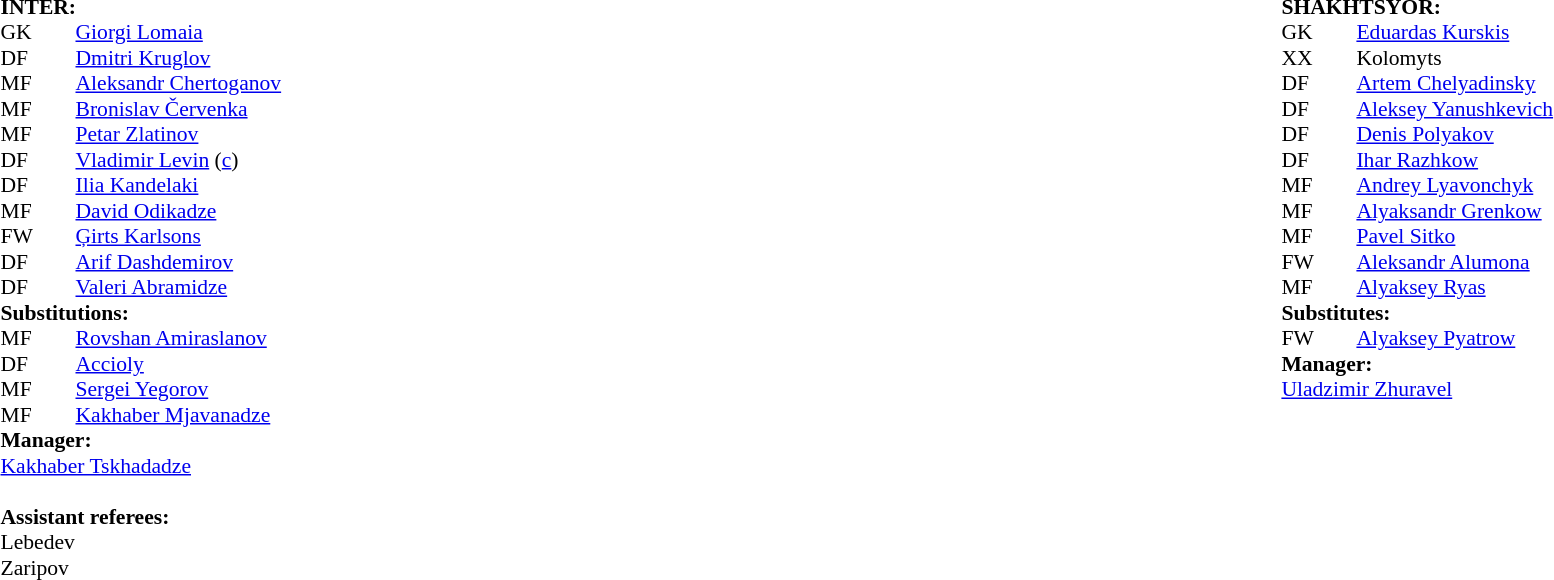<table width=100%>
<tr>
<td valign="top" width="50%"><br><table style="font-size: 90%" cellspacing="0" cellpadding="0">
<tr>
<td colspan="4"><br><strong>INTER:</strong></td>
</tr>
<tr>
<th width="25"></th>
<th width="25"></th>
</tr>
<tr>
<td>GK</td>
<td></td>
<td> <a href='#'>Giorgi Lomaia</a></td>
</tr>
<tr>
<td>DF</td>
<td></td>
<td> <a href='#'>Dmitri Kruglov</a></td>
<td></td>
<td></td>
</tr>
<tr>
<td>MF</td>
<td></td>
<td> <a href='#'>Aleksandr Chertoganov</a></td>
<td></td>
</tr>
<tr>
<td>MF</td>
<td></td>
<td> <a href='#'>Bronislav Červenka</a></td>
</tr>
<tr>
<td>MF</td>
<td></td>
<td> <a href='#'>Petar Zlatinov</a></td>
</tr>
<tr>
<td>DF</td>
<td></td>
<td> <a href='#'>Vladimir Levin</a> (<a href='#'>c</a>)</td>
<td></td>
</tr>
<tr>
<td>DF</td>
<td></td>
<td> <a href='#'>Ilia Kandelaki</a></td>
</tr>
<tr>
<td>MF</td>
<td></td>
<td> <a href='#'>David Odikadze</a></td>
<td></td>
<td></td>
</tr>
<tr>
<td>FW</td>
<td></td>
<td> <a href='#'>Ģirts Karlsons</a></td>
<td></td>
<td></td>
</tr>
<tr>
<td>DF</td>
<td></td>
<td> <a href='#'>Arif Dashdemirov</a></td>
<td></td>
<td></td>
</tr>
<tr>
<td>DF</td>
<td></td>
<td> <a href='#'>Valeri Abramidze</a></td>
</tr>
<tr>
<td colspan="4"><strong>Substitutions:</strong></td>
</tr>
<tr>
<td>MF</td>
<td></td>
<td> <a href='#'>Rovshan Amiraslanov</a></td>
<td></td>
<td> </td>
</tr>
<tr>
<td>DF</td>
<td></td>
<td> <a href='#'>Accioly</a></td>
<td></td>
<td></td>
</tr>
<tr>
<td>MF</td>
<td></td>
<td> <a href='#'>Sergei Yegorov</a></td>
<td></td>
<td></td>
</tr>
<tr>
<td>MF</td>
<td></td>
<td> <a href='#'>Kakhaber Mjavanadze</a></td>
<td></td>
<td></td>
</tr>
<tr>
<td colspan=3><strong>Manager:</strong></td>
</tr>
<tr>
<td colspan=4> <a href='#'>Kakhaber Tskhadadze</a><br><br><strong>Assistant referees:</strong><br>Lebedev<br>Zaripov</td>
</tr>
</table>
</td>
<td valign="top" width="50%"><br><table style="font-size: 90%" cellspacing="0" cellpadding="0" align=center>
<tr>
<td colspan="4"><br><strong>SHAKHTSYOR:</strong></td>
</tr>
<tr>
<th width=25></th>
<th width=25></th>
</tr>
<tr>
<td>GK</td>
<td></td>
<td> <a href='#'>Eduardas Kurskis</a></td>
</tr>
<tr>
<td>XX</td>
<td></td>
<td> Kolomyts</td>
<td></td>
<td></td>
</tr>
<tr>
<td>DF</td>
<td></td>
<td> <a href='#'>Artem Chelyadinsky</a></td>
<td></td>
</tr>
<tr>
<td>DF</td>
<td></td>
<td> <a href='#'>Aleksey Yanushkevich</a></td>
</tr>
<tr>
<td>DF</td>
<td></td>
<td> <a href='#'>Denis Polyakov</a></td>
</tr>
<tr>
<td>DF</td>
<td></td>
<td> <a href='#'>Ihar Razhkow</a></td>
<td></td>
</tr>
<tr>
<td>MF</td>
<td></td>
<td> <a href='#'>Andrey Lyavonchyk</a></td>
<td></td>
</tr>
<tr>
<td>MF</td>
<td></td>
<td> <a href='#'>Alyaksandr Grenkow</a></td>
</tr>
<tr>
<td>MF</td>
<td></td>
<td> <a href='#'>Pavel Sitko</a></td>
<td></td>
</tr>
<tr>
<td>FW</td>
<td></td>
<td> <a href='#'>Aleksandr Alumona</a></td>
<td></td>
</tr>
<tr>
<td>MF</td>
<td></td>
<td> <a href='#'>Alyaksey Ryas</a></td>
<td></td>
<td></td>
</tr>
<tr>
<td colspan=3><strong>Substitutes:</strong></td>
</tr>
<tr>
<td>FW</td>
<td></td>
<td> <a href='#'>Alyaksey Pyatrow</a></td>
<td></td>
<td></td>
</tr>
<tr>
<td colspan=3><strong>Manager:</strong></td>
</tr>
<tr>
<td colspan=4> <a href='#'>Uladzimir Zhuravel</a></td>
</tr>
</table>
</td>
</tr>
</table>
